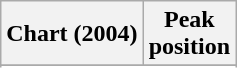<table class="wikitable sortable">
<tr>
<th>Chart (2004)</th>
<th>Peak<br>position</th>
</tr>
<tr>
</tr>
<tr>
</tr>
</table>
